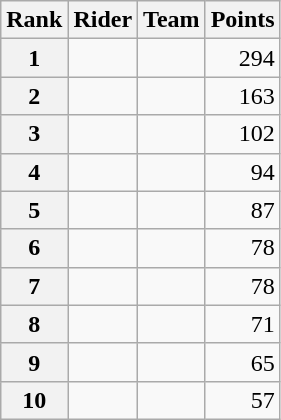<table class="wikitable" margin-bottom:0;">
<tr>
<th scope="col">Rank</th>
<th scope="col">Rider</th>
<th scope="col">Team</th>
<th scope="col">Points</th>
</tr>
<tr>
<th scope="row">1</th>
<td> </td>
<td></td>
<td align="right">294</td>
</tr>
<tr>
<th scope="row">2</th>
<td></td>
<td></td>
<td align="right">163</td>
</tr>
<tr>
<th scope="row">3</th>
<td></td>
<td></td>
<td align="right">102</td>
</tr>
<tr>
<th scope="row">4</th>
<td></td>
<td></td>
<td align="right">94</td>
</tr>
<tr>
<th scope="row">5</th>
<td></td>
<td></td>
<td align="right">87</td>
</tr>
<tr>
<th scope="row">6</th>
<td> </td>
<td></td>
<td align="right">78</td>
</tr>
<tr>
<th scope="row">7</th>
<td></td>
<td></td>
<td align="right">78</td>
</tr>
<tr>
<th scope="row">8</th>
<td></td>
<td></td>
<td align="right">71</td>
</tr>
<tr>
<th scope="row">9</th>
<td></td>
<td></td>
<td align="right">65</td>
</tr>
<tr>
<th scope="row">10</th>
<td></td>
<td></td>
<td align="right">57</td>
</tr>
</table>
